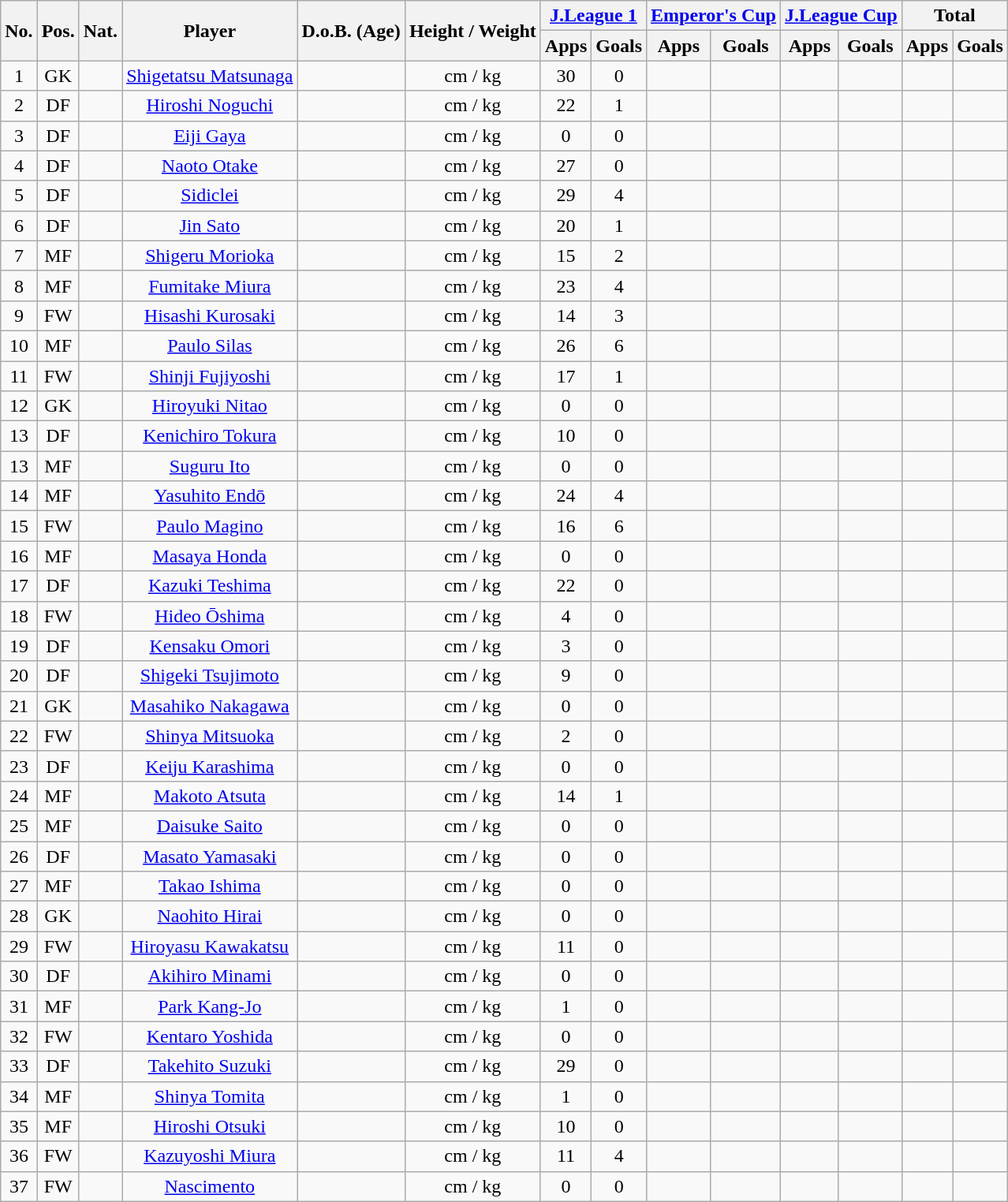<table class="wikitable" style="text-align:center;">
<tr>
<th rowspan="2">No.</th>
<th rowspan="2">Pos.</th>
<th rowspan="2">Nat.</th>
<th rowspan="2">Player</th>
<th rowspan="2">D.o.B. (Age)</th>
<th rowspan="2">Height / Weight</th>
<th colspan="2"><a href='#'>J.League 1</a></th>
<th colspan="2"><a href='#'>Emperor's Cup</a></th>
<th colspan="2"><a href='#'>J.League Cup</a></th>
<th colspan="2">Total</th>
</tr>
<tr>
<th>Apps</th>
<th>Goals</th>
<th>Apps</th>
<th>Goals</th>
<th>Apps</th>
<th>Goals</th>
<th>Apps</th>
<th>Goals</th>
</tr>
<tr>
<td>1</td>
<td>GK</td>
<td></td>
<td><a href='#'>Shigetatsu Matsunaga</a></td>
<td></td>
<td>cm / kg</td>
<td>30</td>
<td>0</td>
<td></td>
<td></td>
<td></td>
<td></td>
<td></td>
<td></td>
</tr>
<tr>
<td>2</td>
<td>DF</td>
<td></td>
<td><a href='#'>Hiroshi Noguchi</a></td>
<td></td>
<td>cm / kg</td>
<td>22</td>
<td>1</td>
<td></td>
<td></td>
<td></td>
<td></td>
<td></td>
<td></td>
</tr>
<tr>
<td>3</td>
<td>DF</td>
<td></td>
<td><a href='#'>Eiji Gaya</a></td>
<td></td>
<td>cm / kg</td>
<td>0</td>
<td>0</td>
<td></td>
<td></td>
<td></td>
<td></td>
<td></td>
<td></td>
</tr>
<tr>
<td>4</td>
<td>DF</td>
<td></td>
<td><a href='#'>Naoto Otake</a></td>
<td></td>
<td>cm / kg</td>
<td>27</td>
<td>0</td>
<td></td>
<td></td>
<td></td>
<td></td>
<td></td>
<td></td>
</tr>
<tr>
<td>5</td>
<td>DF</td>
<td></td>
<td><a href='#'>Sidiclei</a></td>
<td></td>
<td>cm / kg</td>
<td>29</td>
<td>4</td>
<td></td>
<td></td>
<td></td>
<td></td>
<td></td>
<td></td>
</tr>
<tr>
<td>6</td>
<td>DF</td>
<td></td>
<td><a href='#'>Jin Sato</a></td>
<td></td>
<td>cm / kg</td>
<td>20</td>
<td>1</td>
<td></td>
<td></td>
<td></td>
<td></td>
<td></td>
<td></td>
</tr>
<tr>
<td>7</td>
<td>MF</td>
<td></td>
<td><a href='#'>Shigeru Morioka</a></td>
<td></td>
<td>cm / kg</td>
<td>15</td>
<td>2</td>
<td></td>
<td></td>
<td></td>
<td></td>
<td></td>
<td></td>
</tr>
<tr>
<td>8</td>
<td>MF</td>
<td></td>
<td><a href='#'>Fumitake Miura</a></td>
<td></td>
<td>cm / kg</td>
<td>23</td>
<td>4</td>
<td></td>
<td></td>
<td></td>
<td></td>
<td></td>
<td></td>
</tr>
<tr>
<td>9</td>
<td>FW</td>
<td></td>
<td><a href='#'>Hisashi Kurosaki</a></td>
<td></td>
<td>cm / kg</td>
<td>14</td>
<td>3</td>
<td></td>
<td></td>
<td></td>
<td></td>
<td></td>
<td></td>
</tr>
<tr>
<td>10</td>
<td>MF</td>
<td></td>
<td><a href='#'>Paulo Silas</a></td>
<td></td>
<td>cm / kg</td>
<td>26</td>
<td>6</td>
<td></td>
<td></td>
<td></td>
<td></td>
<td></td>
<td></td>
</tr>
<tr>
<td>11</td>
<td>FW</td>
<td></td>
<td><a href='#'>Shinji Fujiyoshi</a></td>
<td></td>
<td>cm / kg</td>
<td>17</td>
<td>1</td>
<td></td>
<td></td>
<td></td>
<td></td>
<td></td>
<td></td>
</tr>
<tr>
<td>12</td>
<td>GK</td>
<td></td>
<td><a href='#'>Hiroyuki Nitao</a></td>
<td></td>
<td>cm / kg</td>
<td>0</td>
<td>0</td>
<td></td>
<td></td>
<td></td>
<td></td>
<td></td>
<td></td>
</tr>
<tr>
<td>13</td>
<td>DF</td>
<td></td>
<td><a href='#'>Kenichiro Tokura</a></td>
<td></td>
<td>cm / kg</td>
<td>10</td>
<td>0</td>
<td></td>
<td></td>
<td></td>
<td></td>
<td></td>
<td></td>
</tr>
<tr>
<td>13</td>
<td>MF</td>
<td></td>
<td><a href='#'>Suguru Ito</a></td>
<td></td>
<td>cm / kg</td>
<td>0</td>
<td>0</td>
<td></td>
<td></td>
<td></td>
<td></td>
<td></td>
<td></td>
</tr>
<tr>
<td>14</td>
<td>MF</td>
<td></td>
<td><a href='#'>Yasuhito Endō</a></td>
<td></td>
<td>cm / kg</td>
<td>24</td>
<td>4</td>
<td></td>
<td></td>
<td></td>
<td></td>
<td></td>
<td></td>
</tr>
<tr>
<td>15</td>
<td>FW</td>
<td></td>
<td><a href='#'>Paulo Magino</a></td>
<td></td>
<td>cm / kg</td>
<td>16</td>
<td>6</td>
<td></td>
<td></td>
<td></td>
<td></td>
<td></td>
<td></td>
</tr>
<tr>
<td>16</td>
<td>MF</td>
<td></td>
<td><a href='#'>Masaya Honda</a></td>
<td></td>
<td>cm / kg</td>
<td>0</td>
<td>0</td>
<td></td>
<td></td>
<td></td>
<td></td>
<td></td>
<td></td>
</tr>
<tr>
<td>17</td>
<td>DF</td>
<td></td>
<td><a href='#'>Kazuki Teshima</a></td>
<td></td>
<td>cm / kg</td>
<td>22</td>
<td>0</td>
<td></td>
<td></td>
<td></td>
<td></td>
<td></td>
<td></td>
</tr>
<tr>
<td>18</td>
<td>FW</td>
<td></td>
<td><a href='#'>Hideo Ōshima</a></td>
<td></td>
<td>cm / kg</td>
<td>4</td>
<td>0</td>
<td></td>
<td></td>
<td></td>
<td></td>
<td></td>
<td></td>
</tr>
<tr>
<td>19</td>
<td>DF</td>
<td></td>
<td><a href='#'>Kensaku Omori</a></td>
<td></td>
<td>cm / kg</td>
<td>3</td>
<td>0</td>
<td></td>
<td></td>
<td></td>
<td></td>
<td></td>
<td></td>
</tr>
<tr>
<td>20</td>
<td>DF</td>
<td></td>
<td><a href='#'>Shigeki Tsujimoto</a></td>
<td></td>
<td>cm / kg</td>
<td>9</td>
<td>0</td>
<td></td>
<td></td>
<td></td>
<td></td>
<td></td>
<td></td>
</tr>
<tr>
<td>21</td>
<td>GK</td>
<td></td>
<td><a href='#'>Masahiko Nakagawa</a></td>
<td></td>
<td>cm / kg</td>
<td>0</td>
<td>0</td>
<td></td>
<td></td>
<td></td>
<td></td>
<td></td>
<td></td>
</tr>
<tr>
<td>22</td>
<td>FW</td>
<td></td>
<td><a href='#'>Shinya Mitsuoka</a></td>
<td></td>
<td>cm / kg</td>
<td>2</td>
<td>0</td>
<td></td>
<td></td>
<td></td>
<td></td>
<td></td>
<td></td>
</tr>
<tr>
<td>23</td>
<td>DF</td>
<td></td>
<td><a href='#'>Keiju Karashima</a></td>
<td></td>
<td>cm / kg</td>
<td>0</td>
<td>0</td>
<td></td>
<td></td>
<td></td>
<td></td>
<td></td>
<td></td>
</tr>
<tr>
<td>24</td>
<td>MF</td>
<td></td>
<td><a href='#'>Makoto Atsuta</a></td>
<td></td>
<td>cm / kg</td>
<td>14</td>
<td>1</td>
<td></td>
<td></td>
<td></td>
<td></td>
<td></td>
<td></td>
</tr>
<tr>
<td>25</td>
<td>MF</td>
<td></td>
<td><a href='#'>Daisuke Saito</a></td>
<td></td>
<td>cm / kg</td>
<td>0</td>
<td>0</td>
<td></td>
<td></td>
<td></td>
<td></td>
<td></td>
<td></td>
</tr>
<tr>
<td>26</td>
<td>DF</td>
<td></td>
<td><a href='#'>Masato Yamasaki</a></td>
<td></td>
<td>cm / kg</td>
<td>0</td>
<td>0</td>
<td></td>
<td></td>
<td></td>
<td></td>
<td></td>
<td></td>
</tr>
<tr>
<td>27</td>
<td>MF</td>
<td></td>
<td><a href='#'>Takao Ishima</a></td>
<td></td>
<td>cm / kg</td>
<td>0</td>
<td>0</td>
<td></td>
<td></td>
<td></td>
<td></td>
<td></td>
<td></td>
</tr>
<tr>
<td>28</td>
<td>GK</td>
<td></td>
<td><a href='#'>Naohito Hirai</a></td>
<td></td>
<td>cm / kg</td>
<td>0</td>
<td>0</td>
<td></td>
<td></td>
<td></td>
<td></td>
<td></td>
<td></td>
</tr>
<tr>
<td>29</td>
<td>FW</td>
<td></td>
<td><a href='#'>Hiroyasu Kawakatsu</a></td>
<td></td>
<td>cm / kg</td>
<td>11</td>
<td>0</td>
<td></td>
<td></td>
<td></td>
<td></td>
<td></td>
<td></td>
</tr>
<tr>
<td>30</td>
<td>DF</td>
<td></td>
<td><a href='#'>Akihiro Minami</a></td>
<td></td>
<td>cm / kg</td>
<td>0</td>
<td>0</td>
<td></td>
<td></td>
<td></td>
<td></td>
<td></td>
<td></td>
</tr>
<tr>
<td>31</td>
<td>MF</td>
<td></td>
<td><a href='#'>Park Kang-Jo</a></td>
<td></td>
<td>cm / kg</td>
<td>1</td>
<td>0</td>
<td></td>
<td></td>
<td></td>
<td></td>
<td></td>
<td></td>
</tr>
<tr>
<td>32</td>
<td>FW</td>
<td></td>
<td><a href='#'>Kentaro Yoshida</a></td>
<td></td>
<td>cm / kg</td>
<td>0</td>
<td>0</td>
<td></td>
<td></td>
<td></td>
<td></td>
<td></td>
<td></td>
</tr>
<tr>
<td>33</td>
<td>DF</td>
<td></td>
<td><a href='#'>Takehito Suzuki</a></td>
<td></td>
<td>cm / kg</td>
<td>29</td>
<td>0</td>
<td></td>
<td></td>
<td></td>
<td></td>
<td></td>
<td></td>
</tr>
<tr>
<td>34</td>
<td>MF</td>
<td></td>
<td><a href='#'>Shinya Tomita</a></td>
<td></td>
<td>cm / kg</td>
<td>1</td>
<td>0</td>
<td></td>
<td></td>
<td></td>
<td></td>
<td></td>
<td></td>
</tr>
<tr>
<td>35</td>
<td>MF</td>
<td></td>
<td><a href='#'>Hiroshi Otsuki</a></td>
<td></td>
<td>cm / kg</td>
<td>10</td>
<td>0</td>
<td></td>
<td></td>
<td></td>
<td></td>
<td></td>
<td></td>
</tr>
<tr>
<td>36</td>
<td>FW</td>
<td></td>
<td><a href='#'>Kazuyoshi Miura</a></td>
<td></td>
<td>cm / kg</td>
<td>11</td>
<td>4</td>
<td></td>
<td></td>
<td></td>
<td></td>
<td></td>
<td></td>
</tr>
<tr>
<td>37</td>
<td>FW</td>
<td></td>
<td><a href='#'>Nascimento</a></td>
<td></td>
<td>cm / kg</td>
<td>0</td>
<td>0</td>
<td></td>
<td></td>
<td></td>
<td></td>
<td></td>
<td></td>
</tr>
</table>
